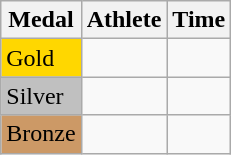<table class="wikitable">
<tr>
<th>Medal</th>
<th>Athlete</th>
<th>Time</th>
</tr>
<tr>
<td bgcolor="gold">Gold</td>
<td></td>
<td></td>
</tr>
<tr>
<td bgcolor="silver">Silver</td>
<td></td>
<td></td>
</tr>
<tr>
<td bgcolor="CC9966">Bronze</td>
<td></td>
<td></td>
</tr>
</table>
